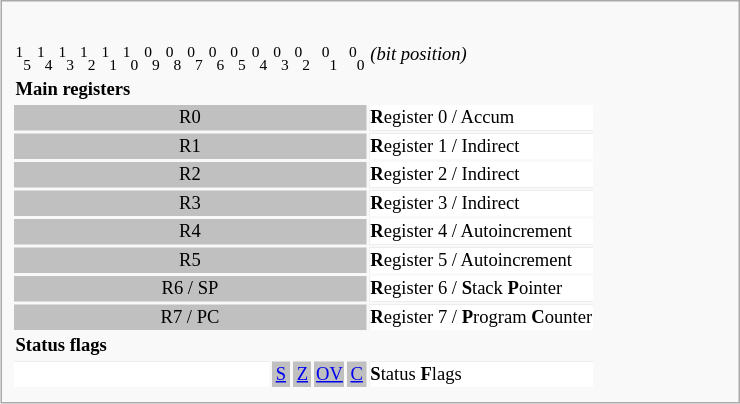<table class="infobox" style="font-size:88%;width:35em;">
<tr>
</tr>
<tr>
<td><br><table style="font-size:88%;">
<tr>
<td style="width:10px; text-align:center;"><sup>1</sup><sub>5</sub></td>
<td style="width:10px; text-align:center;"><sup>1</sup><sub>4</sub></td>
<td style="width:10px; text-align:center;"><sup>1</sup><sub>3</sub></td>
<td style="width:10px; text-align:center;"><sup>1</sup><sub>2</sub></td>
<td style="width:10px; text-align:center;"><sup>1</sup><sub>1</sub></td>
<td style="width:10px; text-align:center;"><sup>1</sup><sub>0</sub></td>
<td style="width:10px; text-align:center;"><sup>0</sup><sub>9</sub></td>
<td style="width:10px; text-align:center;"><sup>0</sup><sub>8</sub></td>
<td style="width:10px; text-align:center;"><sup>0</sup><sub>7</sub></td>
<td style="width:10px; text-align:center;"><sup>0</sup><sub>6</sub></td>
<td style="width:10px; text-align:center;"><sup>0</sup><sub>5</sub></td>
<td style="width:10px; text-align:center;"><sup>0</sup><sub>4</sub></td>
<td style="width:10px; text-align:center;"><sup>0</sup><sub>3</sub></td>
<td style="width:10px; text-align:center;"><sup>0</sup><sub>2</sub></td>
<td style="width:10px; text-align:center;"><sup>0</sup><sub>1</sub></td>
<td style="width:10px; text-align:center;"><sup>0</sup><sub>0</sub></td>
<td style="width:auto;"><em>(bit position)</em></td>
</tr>
<tr>
<td colspan="17"><strong>Main registers</strong> <br></td>
</tr>
<tr style="background:silver;color:black">
<td style="text-align:center;" colspan="16">R0</td>
<td style="width:auto; background:white; color:black;"><strong>R</strong>egister 0 / Accum</td>
</tr>
<tr style="background:silver;color:black">
<td style="text-align:center;" colspan="16">R1</td>
<td style="width:auto; background:white; color:black;"><strong>R</strong>egister 1 / Indirect</td>
</tr>
<tr style="background:silver;color:black">
<td style="text-align:center;" colspan="16">R2</td>
<td style="width:auto; background:white; color:black;"><strong>R</strong>egister 2 / Indirect</td>
</tr>
<tr style="background:silver;color:black">
<td style="text-align:center;" colspan="16">R3</td>
<td style="width:auto; background:white; color:black;"><strong>R</strong>egister 3 / Indirect</td>
</tr>
<tr style="background:silver;color:black">
<td style="text-align:center;" colspan="16">R4</td>
<td style="width:auto; background:white; color:black;"><strong>R</strong>egister 4 / Autoincrement</td>
</tr>
<tr style="background:silver;color:black">
<td style="text-align:center;" colspan="16">R5</td>
<td style="width:auto; background:white; color:black;"><strong>R</strong>egister 5 / Autoincrement</td>
</tr>
<tr style="background:silver;color:black">
<td style="text-align:center;" colspan="16">R6 / SP</td>
<td style="width:auto; background:white; color:black;"><strong>R</strong>egister 6 / <strong>S</strong>tack <strong>P</strong>ointer</td>
</tr>
<tr style="background:silver;color:black">
<td style="text-align:center;" colspan="16">R7 / PC</td>
<td style="background:white; color:black;"><strong>R</strong>egister 7 / <strong>P</strong>rogram <strong>C</strong>ounter</td>
</tr>
<tr>
<td colspan="17"><strong>Status flags</strong></td>
</tr>
<tr style="background:silver;color:black">
<td style="text-align:center; background:white" colspan="12"> </td>
<td style="text-align:center;"><a href='#'>S</a></td>
<td style="text-align:center;"><a href='#'>Z</a></td>
<td style="text-align:center;"><a href='#'>OV</a></td>
<td style="text-align:center;"><a href='#'>C</a></td>
<td style="background:white; color:black"><strong>S</strong>tatus <strong>F</strong>lags</td>
</tr>
<tr style="background:silver;color:black">
</tr>
</table>
</td>
</tr>
</table>
